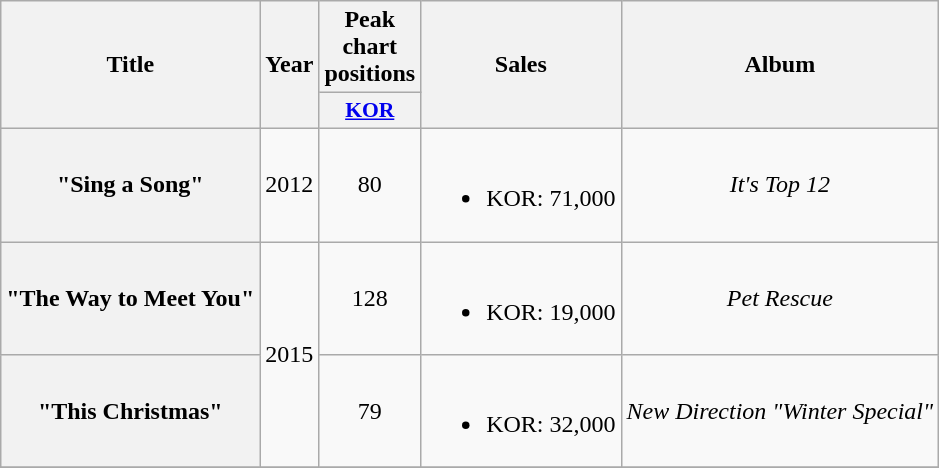<table class="wikitable plainrowheaders" style="text-align:center;">
<tr>
<th scope="col" rowspan="2">Title</th>
<th scope="col" rowspan="2">Year</th>
<th scope="col">Peak chart positions</th>
<th scope="col" rowspan="2">Sales<br></th>
<th scope="col" rowspan="2">Album</th>
</tr>
<tr>
<th scope="col" style="width:3em;font-size:90%;"><a href='#'>KOR</a><br></th>
</tr>
<tr>
<th scope="row">"Sing a Song"<br></th>
<td>2012</td>
<td>80</td>
<td><br><ul><li>KOR: 71,000</li></ul></td>
<td><em>It's Top 12</em></td>
</tr>
<tr>
<th scope="row">"The Way to Meet You"<br></th>
<td rowspan="2">2015</td>
<td>128</td>
<td><br><ul><li>KOR: 19,000</li></ul></td>
<td><em>Pet Rescue</em> </td>
</tr>
<tr>
<th scope="row">"This Christmas"<br></th>
<td>79</td>
<td><br><ul><li>KOR: 32,000</li></ul></td>
<td><em>New Direction "Winter Special"</em> </td>
</tr>
<tr>
</tr>
</table>
